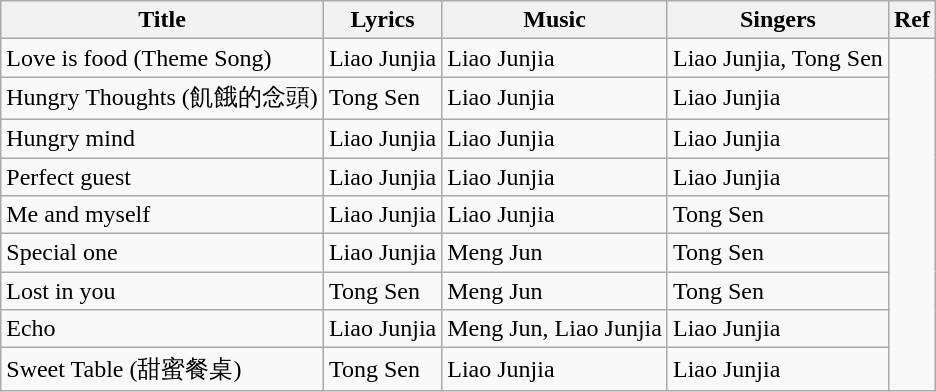<table class="wikitable">
<tr>
<th>Title</th>
<th>Lyrics</th>
<th>Music</th>
<th>Singers</th>
<th>Ref</th>
</tr>
<tr>
<td>Love is food (Theme Song)</td>
<td>Liao Junjia</td>
<td>Liao Junjia</td>
<td>Liao Junjia, Tong Sen</td>
<td rowspan="9"></td>
</tr>
<tr>
<td>Hungry Thoughts (飢餓的念頭)</td>
<td>Tong Sen</td>
<td>Liao Junjia</td>
<td>Liao Junjia</td>
</tr>
<tr>
<td>Hungry mind</td>
<td>Liao Junjia</td>
<td>Liao Junjia</td>
<td>Liao Junjia</td>
</tr>
<tr>
<td>Perfect guest</td>
<td>Liao Junjia</td>
<td>Liao Junjia</td>
<td>Liao Junjia</td>
</tr>
<tr>
<td>Me and myself</td>
<td>Liao Junjia</td>
<td>Liao Junjia</td>
<td>Tong Sen</td>
</tr>
<tr>
<td>Special one</td>
<td>Liao Junjia</td>
<td>Meng Jun</td>
<td>Tong Sen</td>
</tr>
<tr>
<td>Lost in you</td>
<td>Tong Sen</td>
<td>Meng Jun</td>
<td>Tong Sen</td>
</tr>
<tr>
<td>Echo</td>
<td>Liao Junjia</td>
<td>Meng Jun, Liao Junjia</td>
<td>Liao Junjia</td>
</tr>
<tr>
<td>Sweet Table (甜蜜餐桌)</td>
<td>Tong Sen</td>
<td>Liao Junjia</td>
<td>Liao Junjia</td>
</tr>
</table>
